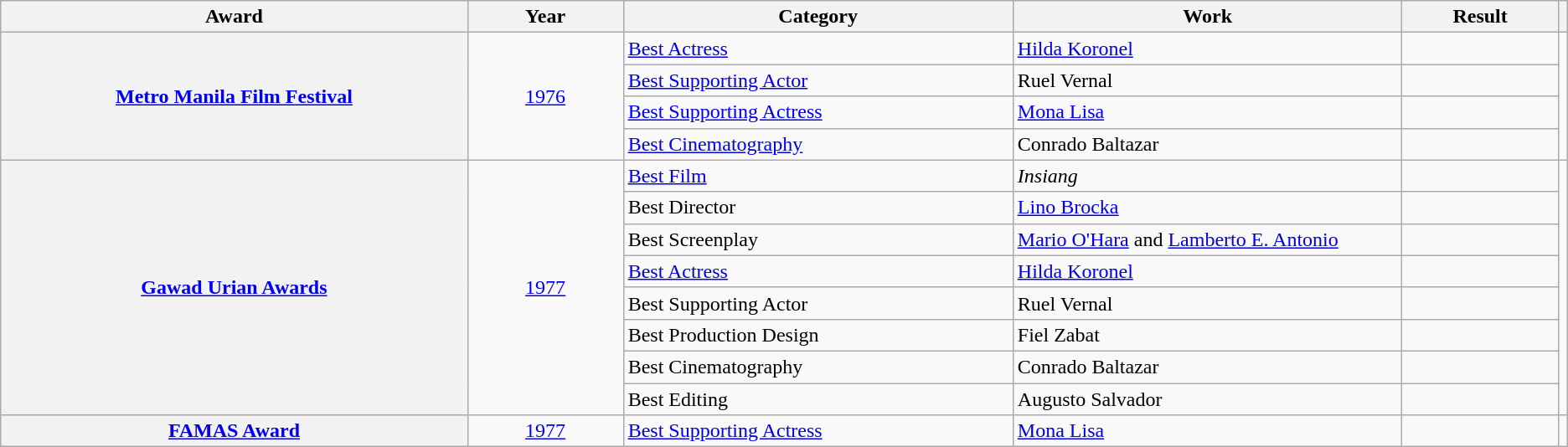<table class="wikitable sortable">
<tr>
<th scope="col" width="30%">Award</th>
<th scope="col" width="10%">Year</th>
<th scope="col" width="25%">Category</th>
<th scope="col" width="25%">Work</th>
<th scope="col" width="10%">Result</th>
<th scope="col" class="unsortable"></th>
</tr>
<tr>
<th scope="row" rowspan="4" align="center"><a href='#'>Metro Manila Film Festival</a></th>
<td rowspan="4" align="center"><a href='#'>1976</a></td>
<td align="left"><a href='#'>Best Actress</a></td>
<td><a href='#'>Hilda Koronel</a></td>
<td></td>
<td rowspan="4" style="text-align:center;"></td>
</tr>
<tr>
<td align="left"><a href='#'>Best Supporting Actor</a></td>
<td>Ruel Vernal</td>
<td></td>
</tr>
<tr>
<td align="left"><a href='#'>Best Supporting Actress</a></td>
<td><a href='#'>Mona Lisa</a></td>
<td></td>
</tr>
<tr>
<td align="left"><a href='#'>Best Cinematography</a></td>
<td>Conrado Baltazar</td>
<td></td>
</tr>
<tr>
<th scope="row" rowspan="8" align="center"><a href='#'>Gawad Urian Awards</a></th>
<td rowspan="8" align="center"><a href='#'>1977</a></td>
<td><a href='#'>Best Film</a></td>
<td><em>Insiang</em></td>
<td></td>
<td rowspan="8" style="text-align:center;"><br></td>
</tr>
<tr>
<td>Best Director</td>
<td><a href='#'>Lino Brocka</a></td>
<td></td>
</tr>
<tr>
<td>Best Screenplay</td>
<td><a href='#'>Mario O'Hara</a> and <a href='#'>Lamberto E. Antonio</a></td>
<td></td>
</tr>
<tr>
<td><a href='#'>Best Actress</a></td>
<td><a href='#'>Hilda Koronel</a></td>
<td></td>
</tr>
<tr>
<td>Best Supporting Actor</td>
<td>Ruel Vernal</td>
<td></td>
</tr>
<tr>
<td>Best Production Design</td>
<td>Fiel Zabat</td>
<td></td>
</tr>
<tr>
<td>Best Cinematography</td>
<td>Conrado Baltazar</td>
<td></td>
</tr>
<tr>
<td>Best Editing</td>
<td>Augusto Salvador</td>
<td></td>
</tr>
<tr>
<th scope="row"><a href='#'>FAMAS Award</a></th>
<td align="center"><a href='#'>1977</a></td>
<td><a href='#'>Best Supporting Actress</a></td>
<td><a href='#'>Mona Lisa</a></td>
<td></td>
<td style="text-align:center;"></td>
</tr>
</table>
